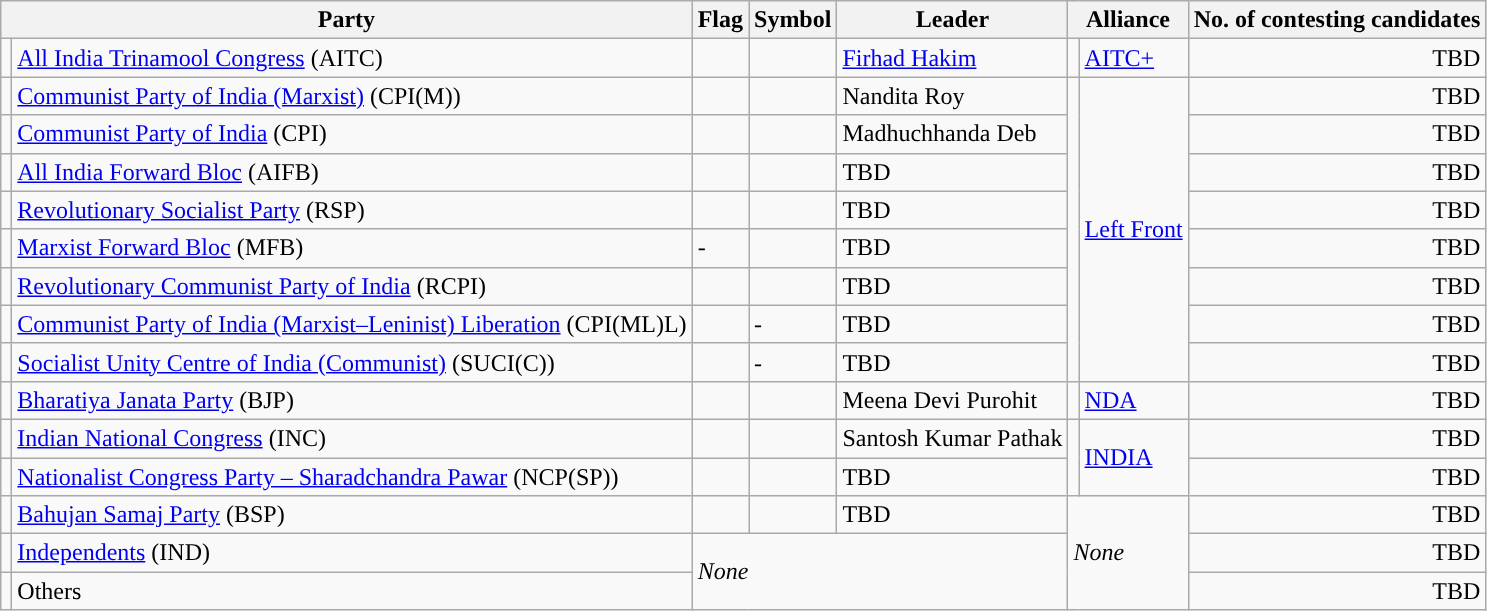<table class="wikitable">
<tr>
<th colspan="2">Party</th>
<th>Flag</th>
<th>Symbol</th>
<th>Leader</th>
<th colspan="2">Alliance</th>
<th>No. of contesting candidates</th>
</tr>
<tr>
<td></td>
<td><a href='#'>All India Trinamool Congress</a> (AITC)</td>
<td></td>
<td></td>
<td><a href='#'>Firhad Hakim</a></td>
<td></td>
<td><a href='#'>AITC+</a></td>
<td style="text-align:right">TBD</td>
</tr>
<tr>
<td></td>
<td><a href='#'>Communist Party of India (Marxist)</a> (CPI(M))</td>
<td></td>
<td></td>
<td>Nandita Roy</td>
<td rowspan="8"></td>
<td rowspan="8"><a href='#'>Left Front</a></td>
<td style="text-align:right">TBD</td>
</tr>
<tr>
<td></td>
<td><a href='#'>Communist Party of India</a> (CPI)</td>
<td></td>
<td></td>
<td>Madhuchhanda Deb</td>
<td style="text-align:right">TBD</td>
</tr>
<tr>
<td></td>
<td><a href='#'>All India Forward Bloc</a> (AIFB)</td>
<td></td>
<td></td>
<td>TBD</td>
<td style="text-align:right">TBD</td>
</tr>
<tr>
<td></td>
<td><a href='#'>Revolutionary Socialist Party</a> (RSP)</td>
<td></td>
<td></td>
<td>TBD</td>
<td style="text-align:right">TBD</td>
</tr>
<tr>
<td></td>
<td><a href='#'>Marxist Forward Bloc</a> (MFB)</td>
<td>-</td>
<td></td>
<td>TBD</td>
<td style="text-align:right">TBD</td>
</tr>
<tr>
<td></td>
<td><a href='#'>Revolutionary Communist Party of India</a> (RCPI)</td>
<td></td>
<td></td>
<td>TBD</td>
<td style="text-align:right">TBD</td>
</tr>
<tr>
<td></td>
<td><a href='#'>Communist Party of India (Marxist–Leninist) Liberation</a> (CPI(ML)L)</td>
<td></td>
<td>-</td>
<td>TBD</td>
<td style="text-align:right">TBD</td>
</tr>
<tr>
<td></td>
<td><a href='#'>Socialist Unity Centre of India (Communist)</a> (SUCI(C))</td>
<td></td>
<td>-</td>
<td>TBD</td>
<td style="text-align:right">TBD</td>
</tr>
<tr>
<td></td>
<td><a href='#'>Bharatiya Janata Party</a> (BJP)</td>
<td></td>
<td></td>
<td>Meena Devi Purohit</td>
<td></td>
<td><a href='#'>NDA</a></td>
<td style="text-align:right">TBD</td>
</tr>
<tr>
<td></td>
<td><a href='#'>Indian National Congress</a> (INC)</td>
<td></td>
<td></td>
<td>Santosh Kumar Pathak</td>
<td rowspan="2"></td>
<td rowspan="2"><a href='#'>INDIA</a></td>
<td style="text-align:right">TBD</td>
</tr>
<tr>
<td></td>
<td><a href='#'>Nationalist Congress Party – Sharadchandra Pawar</a> (NCP(SP))</td>
<td></td>
<td></td>
<td>TBD</td>
<td style="text-align:right">TBD</td>
</tr>
<tr>
<td></td>
<td><a href='#'>Bahujan Samaj Party</a> (BSP)</td>
<td></td>
<td></td>
<td>TBD</td>
<td rowspan="3" colspan="2"><em>None</em></td>
<td style="text-align:right">TBD</td>
</tr>
<tr>
<td></td>
<td><a href='#'>Independents</a> (IND)</td>
<td colspan="3" rowspan="2"><em>None</em></td>
<td style="text-align:right">TBD</td>
</tr>
<tr>
<td></td>
<td>Others</td>
<td style="text-align:right">TBD</td>
</tr>
</table>
